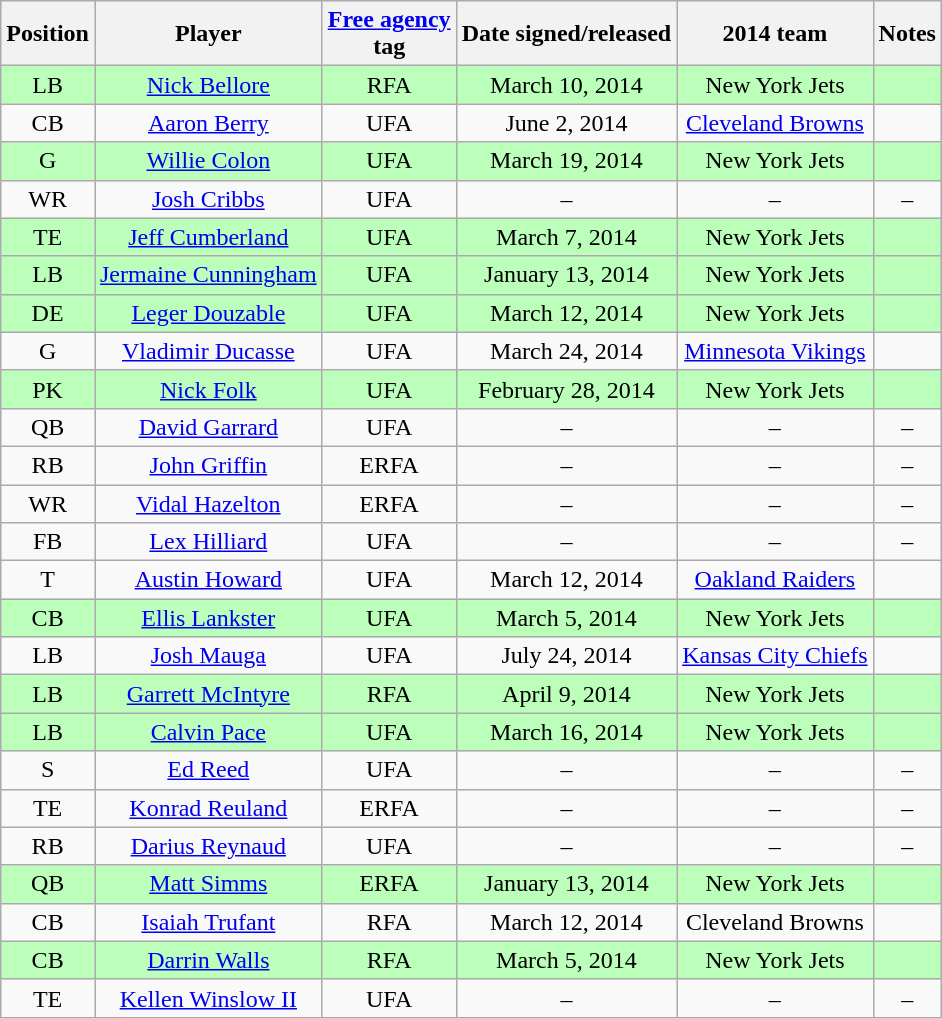<table class="sortable wikitable">
<tr>
<th>Position</th>
<th>Player</th>
<th><a href='#'>Free agency</a><br>tag</th>
<th>Date signed/released</th>
<th>2014 team</th>
<th>Notes</th>
</tr>
<tr style="background:#bfb; text-align:center;">
<td>LB</td>
<td><a href='#'>Nick Bellore</a></td>
<td>RFA</td>
<td>March 10, 2014</td>
<td>New York Jets</td>
<td></td>
</tr>
<tr style="text-align:center;">
<td>CB</td>
<td><a href='#'>Aaron Berry</a></td>
<td>UFA</td>
<td>June 2, 2014</td>
<td><a href='#'>Cleveland Browns</a></td>
<td></td>
</tr>
<tr style="background:#bfb; text-align:center;">
<td>G</td>
<td><a href='#'>Willie Colon</a></td>
<td>UFA</td>
<td>March 19, 2014</td>
<td>New York Jets</td>
<td></td>
</tr>
<tr style="text-align:center;">
<td>WR</td>
<td><a href='#'>Josh Cribbs</a></td>
<td>UFA</td>
<td>–</td>
<td>–</td>
<td>–</td>
</tr>
<tr style="background:#bfb; text-align:center;">
<td>TE</td>
<td><a href='#'>Jeff Cumberland</a></td>
<td>UFA</td>
<td>March 7, 2014</td>
<td>New York Jets</td>
<td></td>
</tr>
<tr style="background:#bfb; text-align:center;">
<td>LB</td>
<td><a href='#'>Jermaine Cunningham</a></td>
<td>UFA</td>
<td>January 13, 2014</td>
<td>New York Jets</td>
<td></td>
</tr>
<tr style="background:#bfb; text-align:center;">
<td>DE</td>
<td><a href='#'>Leger Douzable</a></td>
<td>UFA</td>
<td>March 12, 2014</td>
<td>New York Jets</td>
<td></td>
</tr>
<tr style="text-align:center;">
<td>G</td>
<td><a href='#'>Vladimir Ducasse</a></td>
<td>UFA</td>
<td>March 24, 2014</td>
<td><a href='#'>Minnesota Vikings</a></td>
<td></td>
</tr>
<tr style="background:#bfb; text-align:center;">
<td>PK</td>
<td><a href='#'>Nick Folk</a></td>
<td>UFA</td>
<td>February 28, 2014</td>
<td>New York Jets</td>
<td></td>
</tr>
<tr style="text-align:center;">
<td>QB</td>
<td><a href='#'>David Garrard</a></td>
<td>UFA</td>
<td>–</td>
<td>–</td>
<td>–</td>
</tr>
<tr style="text-align:center;">
<td>RB</td>
<td><a href='#'>John Griffin</a></td>
<td>ERFA</td>
<td>–</td>
<td>–</td>
<td>–</td>
</tr>
<tr style="text-align:center;">
<td>WR</td>
<td><a href='#'>Vidal Hazelton</a></td>
<td>ERFA</td>
<td>–</td>
<td>–</td>
<td>–</td>
</tr>
<tr style="text-align:center;">
<td>FB</td>
<td><a href='#'>Lex Hilliard</a></td>
<td>UFA</td>
<td>–</td>
<td>–</td>
<td>–</td>
</tr>
<tr style="text-align:center;">
<td>T</td>
<td><a href='#'>Austin Howard</a></td>
<td>UFA</td>
<td>March 12, 2014</td>
<td><a href='#'>Oakland Raiders</a></td>
<td></td>
</tr>
<tr style="background:#bfb; text-align:center;">
<td>CB</td>
<td><a href='#'>Ellis Lankster</a></td>
<td>UFA</td>
<td>March 5, 2014</td>
<td>New York Jets</td>
<td></td>
</tr>
<tr style="text-align:center;">
<td>LB</td>
<td><a href='#'>Josh Mauga</a></td>
<td>UFA</td>
<td>July 24, 2014</td>
<td><a href='#'>Kansas City Chiefs</a></td>
<td></td>
</tr>
<tr style="background:#bfb; text-align:center;">
<td>LB</td>
<td><a href='#'>Garrett McIntyre</a></td>
<td>RFA</td>
<td>April 9, 2014</td>
<td>New York Jets</td>
<td></td>
</tr>
<tr style="background:#bfb; text-align:center;">
<td>LB</td>
<td><a href='#'>Calvin Pace</a></td>
<td>UFA</td>
<td>March 16, 2014</td>
<td>New York Jets</td>
<td></td>
</tr>
<tr style="text-align:center;">
<td>S</td>
<td><a href='#'>Ed Reed</a></td>
<td>UFA</td>
<td>–</td>
<td>–</td>
<td>–</td>
</tr>
<tr style="text-align:center;">
<td>TE</td>
<td><a href='#'>Konrad Reuland</a></td>
<td>ERFA</td>
<td>–</td>
<td>–</td>
<td>–</td>
</tr>
<tr style="text-align:center;">
<td>RB</td>
<td><a href='#'>Darius Reynaud</a></td>
<td>UFA</td>
<td>–</td>
<td>–</td>
<td>–</td>
</tr>
<tr style="background:#bfb; text-align:center;">
<td>QB</td>
<td><a href='#'>Matt Simms</a></td>
<td>ERFA</td>
<td>January 13, 2014</td>
<td>New York Jets</td>
<td></td>
</tr>
<tr style="text-align:center;">
<td>CB</td>
<td><a href='#'>Isaiah Trufant</a></td>
<td>RFA</td>
<td>March 12, 2014</td>
<td>Cleveland Browns</td>
<td></td>
</tr>
<tr style="background:#bfb; text-align:center;">
<td>CB</td>
<td><a href='#'>Darrin Walls</a></td>
<td>RFA</td>
<td>March 5, 2014</td>
<td>New York Jets</td>
<td></td>
</tr>
<tr style="text-align:center;">
<td>TE</td>
<td><a href='#'>Kellen Winslow II</a></td>
<td>UFA</td>
<td>–</td>
<td>–</td>
<td>–</td>
</tr>
</table>
